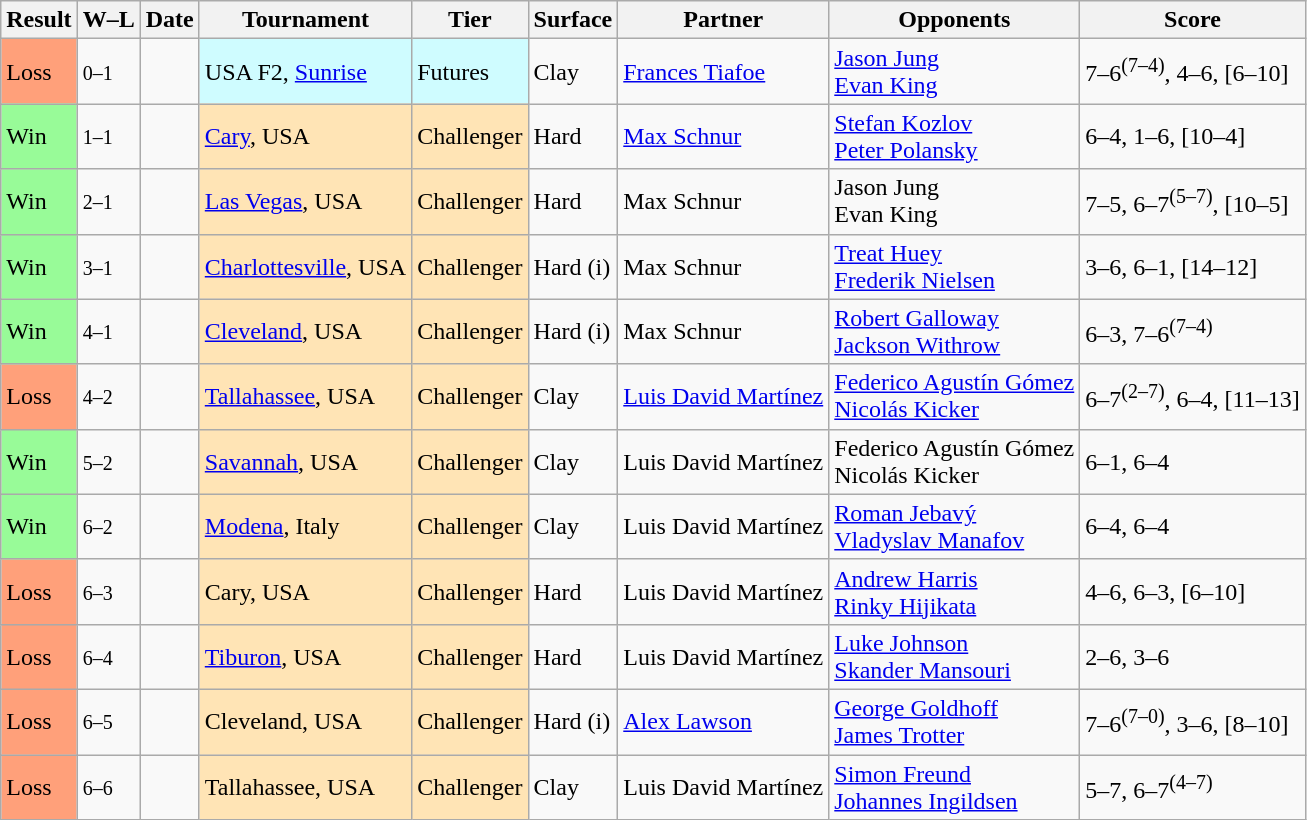<table class="sortable wikitable">
<tr>
<th>Result</th>
<th class="unsortable">W–L</th>
<th>Date</th>
<th>Tournament</th>
<th>Tier</th>
<th>Surface</th>
<th>Partner</th>
<th>Opponents</th>
<th class="unsortable">Score</th>
</tr>
<tr>
<td bgcolor=FFA07A>Loss</td>
<td><small>0–1</small></td>
<td></td>
<td style="background:#cffcff;">USA F2, <a href='#'>Sunrise</a></td>
<td style="background:#cffcff;">Futures</td>
<td>Clay</td>
<td> <a href='#'>Frances Tiafoe</a></td>
<td> <a href='#'>Jason Jung</a><br> <a href='#'>Evan King</a></td>
<td>7–6<sup>(7–4)</sup>, 4–6, [6–10]</td>
</tr>
<tr>
<td bgcolor=98FB98>Win</td>
<td><small>1–1</small></td>
<td><a href='#'></a></td>
<td style="background:moccasin;"><a href='#'>Cary</a>, USA</td>
<td style="background:moccasin;">Challenger</td>
<td>Hard</td>
<td> <a href='#'>Max Schnur</a></td>
<td> <a href='#'>Stefan Kozlov</a><br> <a href='#'>Peter Polansky</a></td>
<td>6–4, 1–6, [10–4]</td>
</tr>
<tr>
<td bgcolor=98FB98>Win</td>
<td><small>2–1</small></td>
<td><a href='#'></a></td>
<td style="background:moccasin;"><a href='#'>Las Vegas</a>, USA</td>
<td style="background:moccasin;">Challenger</td>
<td>Hard</td>
<td> Max Schnur</td>
<td> Jason Jung<br> Evan King</td>
<td>7–5, 6–7<sup>(5–7)</sup>, [10–5]</td>
</tr>
<tr>
<td bgcolor=98FB98>Win</td>
<td><small>3–1</small></td>
<td><a href='#'></a></td>
<td style="background:moccasin;"><a href='#'>Charlottesville</a>, USA</td>
<td style="background:moccasin;">Challenger</td>
<td>Hard (i)</td>
<td> Max Schnur</td>
<td> <a href='#'>Treat Huey</a><br> <a href='#'>Frederik Nielsen</a></td>
<td>3–6, 6–1, [14–12]</td>
</tr>
<tr>
<td bgcolor=98FB98>Win</td>
<td><small>4–1</small></td>
<td><a href='#'></a></td>
<td style="background:moccasin;"><a href='#'>Cleveland</a>, USA</td>
<td style="background:moccasin;">Challenger</td>
<td>Hard (i)</td>
<td> Max Schnur</td>
<td> <a href='#'>Robert Galloway</a><br> <a href='#'>Jackson Withrow</a></td>
<td>6–3, 7–6<sup>(7–4)</sup></td>
</tr>
<tr>
<td bgcolor=FFA07A>Loss</td>
<td><small>4–2</small></td>
<td><a href='#'></a></td>
<td style="background:moccasin;"><a href='#'>Tallahassee</a>, USA</td>
<td style="background:moccasin;">Challenger</td>
<td>Clay</td>
<td> <a href='#'>Luis David Martínez</a></td>
<td> <a href='#'>Federico Agustín Gómez</a><br> <a href='#'>Nicolás Kicker</a></td>
<td>6–7<sup>(2–7)</sup>, 6–4, [11–13]</td>
</tr>
<tr>
<td bgcolor=98FB98>Win</td>
<td><small>5–2</small></td>
<td><a href='#'></a></td>
<td style="background:moccasin;"><a href='#'>Savannah</a>, USA</td>
<td style="background:moccasin;">Challenger</td>
<td>Clay</td>
<td> Luis David Martínez</td>
<td> Federico Agustín Gómez<br> Nicolás Kicker</td>
<td>6–1, 6–4</td>
</tr>
<tr>
<td bgcolor=98FB98>Win</td>
<td><small>6–2</small></td>
<td><a href='#'></a></td>
<td style="background:moccasin;"><a href='#'>Modena</a>, Italy</td>
<td style="background:moccasin;">Challenger</td>
<td>Clay</td>
<td> Luis David Martínez</td>
<td> <a href='#'>Roman Jebavý</a><br> <a href='#'>Vladyslav Manafov</a></td>
<td>6–4, 6–4</td>
</tr>
<tr>
<td bgcolor=FFA07A>Loss</td>
<td><small>6–3</small></td>
<td><a href='#'></a></td>
<td style="background:moccasin;">Cary, USA</td>
<td style="background:moccasin;">Challenger</td>
<td>Hard</td>
<td> Luis David Martínez</td>
<td> <a href='#'>Andrew Harris</a><br> <a href='#'>Rinky Hijikata</a></td>
<td>4–6, 6–3, [6–10]</td>
</tr>
<tr>
<td bgcolor=FFA07A>Loss</td>
<td><small>6–4</small></td>
<td><a href='#'></a></td>
<td style="background:moccasin;"><a href='#'>Tiburon</a>, USA</td>
<td style="background:moccasin;">Challenger</td>
<td>Hard</td>
<td> Luis David Martínez</td>
<td> <a href='#'>Luke Johnson</a><br> <a href='#'>Skander Mansouri</a></td>
<td>2–6, 3–6</td>
</tr>
<tr>
<td bgcolor=FFA07A>Loss</td>
<td><small>6–5</small></td>
<td><a href='#'></a></td>
<td style="background:moccasin;">Cleveland, USA</td>
<td style="background:moccasin;">Challenger</td>
<td>Hard (i)</td>
<td> <a href='#'>Alex Lawson</a></td>
<td> <a href='#'>George Goldhoff</a><br> <a href='#'>James Trotter</a></td>
<td>7–6<sup>(7–0)</sup>, 3–6, [8–10]</td>
</tr>
<tr>
<td bgcolor=FFA07A>Loss</td>
<td><small>6–6</small></td>
<td><a href='#'></a></td>
<td style="background:moccasin;">Tallahassee, USA</td>
<td style="background:moccasin;">Challenger</td>
<td>Clay</td>
<td> Luis David Martínez</td>
<td> <a href='#'>Simon Freund</a><br> <a href='#'>Johannes Ingildsen</a></td>
<td>5–7, 6–7<sup>(4–7)</sup></td>
</tr>
</table>
